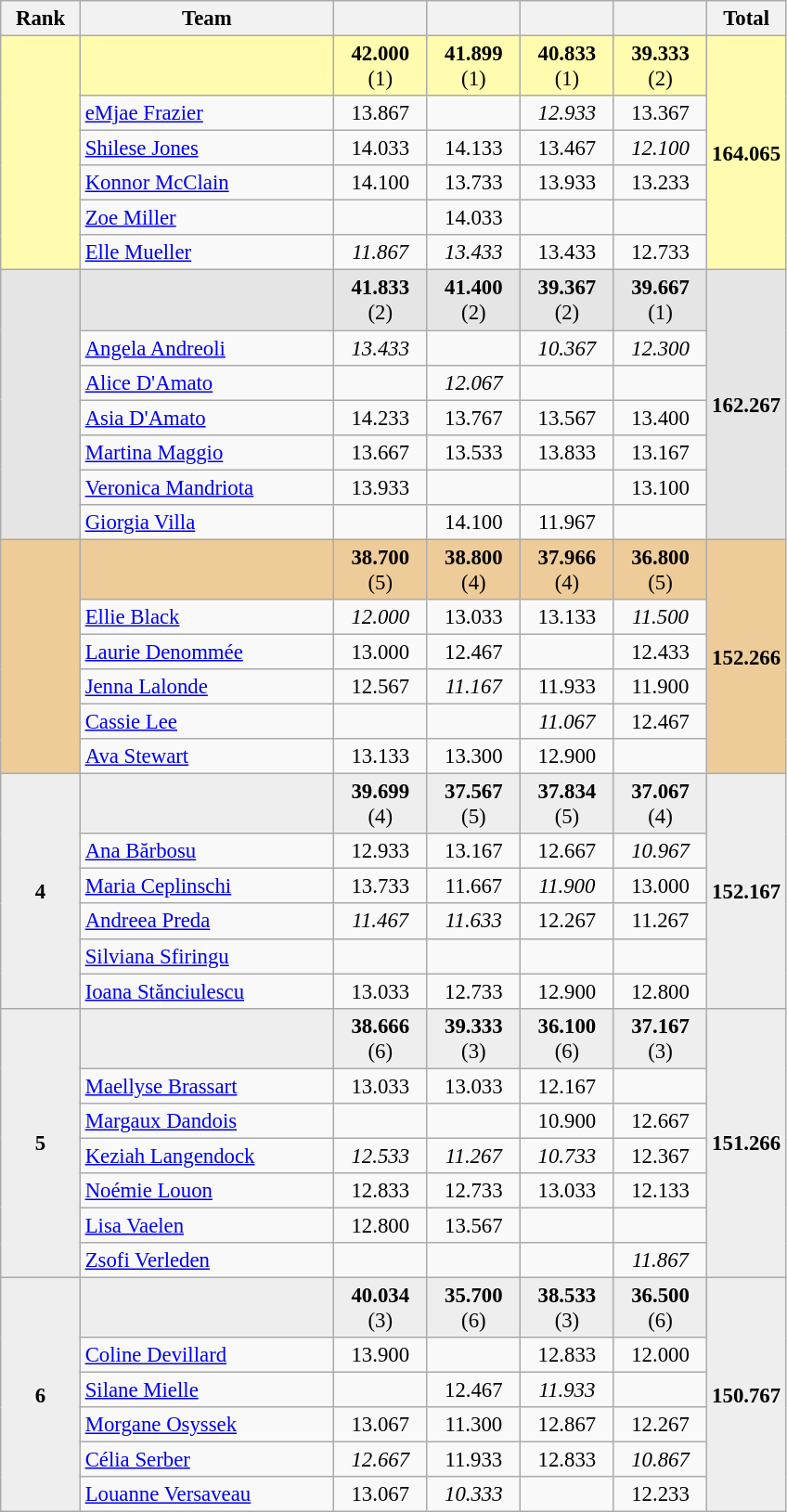<table class="wikitable sortable" style="text-align:center; font-size:95%">
<tr>
<th scope="col" style="width:50px;">Rank</th>
<th scope="col" style="width:175px;">Team</th>
<th scope="col" style="width:60px;"></th>
<th scope="col" style="width:60px;"></th>
<th scope="col" style="width:60px;"></th>
<th scope="col" style="width:60px;"></th>
<th>Total</th>
</tr>
<tr style="background:#fffcaf;">
<td rowspan="6"></td>
<td style="text-align:left;"><strong></strong></td>
<td><strong>42.000</strong> (1)</td>
<td><strong>41.899</strong> (1)</td>
<td><strong>40.833</strong> (1)</td>
<td><strong>39.333</strong> (2)</td>
<td rowspan="6"><strong>164.065</strong></td>
</tr>
<tr>
<td style="text-align:left;"><a href='#'>eMjae Frazier</a></td>
<td>13.867</td>
<td></td>
<td><em>12.933</em></td>
<td>13.367</td>
</tr>
<tr>
<td style="text-align:left;"><a href='#'>Shilese Jones</a></td>
<td>14.033</td>
<td>14.133</td>
<td>13.467</td>
<td><em>12.100</em></td>
</tr>
<tr>
<td style="text-align:left;"><a href='#'>Konnor McClain</a></td>
<td>14.100</td>
<td>13.733</td>
<td>13.933</td>
<td>13.233</td>
</tr>
<tr>
<td style="text-align:left;"><a href='#'>Zoe Miller</a></td>
<td></td>
<td>14.033</td>
<td></td>
<td></td>
</tr>
<tr>
<td style="text-align:left;"><a href='#'>Elle Mueller</a></td>
<td><em>11.867</em></td>
<td><em>13.433</em></td>
<td>13.433</td>
<td>12.733</td>
</tr>
<tr style="background:#e5e5e5;">
<td rowspan="7"></td>
<td style="text-align:left;"><strong></strong></td>
<td><strong>41.833</strong> (2)</td>
<td><strong>41.400</strong> (2)</td>
<td><strong>39.367</strong> (2)</td>
<td><strong>39.667</strong> (1)</td>
<td rowspan="7"><strong>162.267</strong></td>
</tr>
<tr>
<td style="text-align:left;"><a href='#'>Angela Andreoli</a></td>
<td><em>13.433</em></td>
<td></td>
<td><em>10.367</em></td>
<td><em>12.300</em></td>
</tr>
<tr>
<td style="text-align:left;"><a href='#'>Alice D'Amato</a></td>
<td></td>
<td><em>12.067</em></td>
<td></td>
<td></td>
</tr>
<tr>
<td style="text-align:left;"><a href='#'>Asia D'Amato</a></td>
<td>14.233</td>
<td>13.767</td>
<td>13.567</td>
<td>13.400</td>
</tr>
<tr>
<td style="text-align:left;"><a href='#'>Martina Maggio</a></td>
<td>13.667</td>
<td>13.533</td>
<td>13.833</td>
<td>13.167</td>
</tr>
<tr>
<td style="text-align:left;"><a href='#'>Veronica Mandriota</a></td>
<td>13.933</td>
<td></td>
<td></td>
<td>13.100</td>
</tr>
<tr>
<td style="text-align:left;"><a href='#'>Giorgia Villa</a></td>
<td></td>
<td>14.100</td>
<td>11.967</td>
<td></td>
</tr>
<tr style="background:#ec9;">
<td rowspan="6"></td>
<td style="text-align:left;"><strong></strong></td>
<td><strong>38.700</strong> (5)</td>
<td><strong>38.800</strong> (4)</td>
<td><strong>37.966</strong> (4)</td>
<td><strong>36.800</strong> (5)</td>
<td rowspan="6"><strong>152.266</strong></td>
</tr>
<tr>
<td style="text-align:left;"><a href='#'>Ellie Black</a></td>
<td><em>12.000</em></td>
<td>13.033</td>
<td>13.133</td>
<td><em>11.500</em></td>
</tr>
<tr>
<td style="text-align:left;"><a href='#'>Laurie Denommée</a></td>
<td>13.000</td>
<td>12.467</td>
<td></td>
<td>12.433</td>
</tr>
<tr>
<td style="text-align:left;"><a href='#'>Jenna Lalonde</a></td>
<td>12.567</td>
<td><em>11.167</em></td>
<td>11.933</td>
<td>11.900</td>
</tr>
<tr>
<td style="text-align:left;"><a href='#'>Cassie Lee</a></td>
<td></td>
<td></td>
<td><em>11.067</em></td>
<td>12.467</td>
</tr>
<tr>
<td style="text-align:left;"><a href='#'>Ava Stewart</a></td>
<td>13.133</td>
<td>13.300</td>
<td>12.900</td>
<td></td>
</tr>
<tr style="background:#eee;">
<td rowspan="6"><strong>4</strong></td>
<td style="text-align:left;"><strong></strong></td>
<td><strong>39.699</strong> (4)</td>
<td><strong>37.567</strong> (5)</td>
<td><strong>37.834</strong> (5)</td>
<td><strong>37.067</strong> (4)</td>
<td rowspan="6"><strong>152.167</strong></td>
</tr>
<tr>
<td style="text-align:left;"><a href='#'>Ana Bărbosu</a></td>
<td>12.933</td>
<td>13.167</td>
<td>12.667</td>
<td><em>10.967</em></td>
</tr>
<tr>
<td style="text-align:left;"><a href='#'>Maria Ceplinschi</a></td>
<td>13.733</td>
<td>11.667</td>
<td><em>11.900</em></td>
<td>13.000</td>
</tr>
<tr>
<td style="text-align:left;"><a href='#'>Andreea Preda</a></td>
<td><em>11.467</em></td>
<td><em>11.633</em></td>
<td>12.267</td>
<td>11.267</td>
</tr>
<tr>
<td style="text-align:left;"><a href='#'>Silviana Sfiringu</a></td>
<td></td>
<td></td>
<td></td>
<td></td>
</tr>
<tr>
<td style="text-align:left;"><a href='#'>Ioana Stănciulescu</a></td>
<td>13.033</td>
<td>12.733</td>
<td>12.900</td>
<td>12.800</td>
</tr>
<tr style="background:#eee;">
<td rowspan="7"><strong>5</strong></td>
<td style="text-align:left;"><strong></strong></td>
<td><strong>38.666</strong> (6)</td>
<td><strong>39.333</strong> (3)</td>
<td><strong>36.100</strong> (6)</td>
<td><strong>37.167</strong> (3)</td>
<td rowspan="7"><strong>151.266</strong></td>
</tr>
<tr>
<td style="text-align:left;"><a href='#'>Maellyse Brassart</a></td>
<td>13.033</td>
<td>13.033</td>
<td>12.167</td>
<td></td>
</tr>
<tr>
<td style="text-align:left;"><a href='#'>Margaux Dandois</a></td>
<td></td>
<td></td>
<td>10.900</td>
<td>12.667</td>
</tr>
<tr>
<td style="text-align:left;"><a href='#'>Keziah Langendock</a></td>
<td><em>12.533</em></td>
<td><em>11.267</em></td>
<td><em>10.733</em></td>
<td>12.367</td>
</tr>
<tr>
<td style="text-align:left;"><a href='#'>Noémie Louon</a></td>
<td>12.833</td>
<td>12.733</td>
<td>13.033</td>
<td>12.133</td>
</tr>
<tr>
<td style="text-align:left;"><a href='#'>Lisa Vaelen</a></td>
<td>12.800</td>
<td>13.567</td>
<td></td>
<td></td>
</tr>
<tr>
<td style="text-align:left;"><a href='#'>Zsofi Verleden</a></td>
<td></td>
<td></td>
<td></td>
<td><em>11.867</em></td>
</tr>
<tr style="background:#eee;">
<td rowspan="6"><strong>6</strong></td>
<td style="text-align:left;"><strong></strong></td>
<td><strong>40.034</strong> (3)</td>
<td><strong>35.700</strong> (6)</td>
<td><strong>38.533</strong> (3)</td>
<td><strong>36.500</strong> (6)</td>
<td rowspan="6"><strong>150.767</strong></td>
</tr>
<tr>
<td style="text-align:left;"><a href='#'>Coline Devillard</a></td>
<td>13.900</td>
<td></td>
<td>12.833</td>
<td>12.000</td>
</tr>
<tr>
<td style="text-align:left;"><a href='#'>Silane Mielle</a></td>
<td></td>
<td>12.467</td>
<td><em>11.933</em></td>
<td></td>
</tr>
<tr>
<td style="text-align:left;"><a href='#'>Morgane Osyssek</a></td>
<td>13.067</td>
<td>11.300</td>
<td>12.867</td>
<td>12.267</td>
</tr>
<tr>
<td style="text-align:left;"><a href='#'>Célia Serber</a></td>
<td><em>12.667</em></td>
<td>11.933</td>
<td>12.833</td>
<td><em>10.867</em></td>
</tr>
<tr>
<td style="text-align:left;"><a href='#'>Louanne Versaveau</a></td>
<td>13.067</td>
<td><em>10.333</em></td>
<td></td>
<td>12.233</td>
</tr>
</table>
